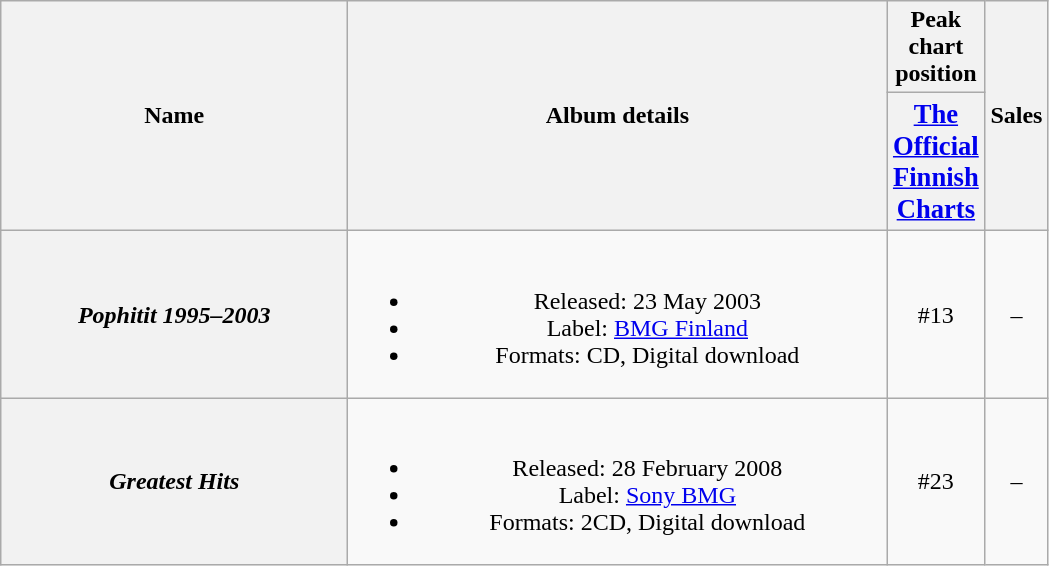<table class="wikitable plainrowheaders" style="text-align:center;" border="1">
<tr>
<th scope="col" rowspan="2" style="width:14em;">Name</th>
<th scope="col" rowspan="2" style="width:22em;">Album details</th>
<th scope="col" colspan="1">Peak chart position</th>
<th scope="col" rowspan="2">Sales</th>
</tr>
<tr>
<th scope="col" style="width:3em;font-size:111%;"><a href='#'>The Official Finnish Charts</a></th>
</tr>
<tr>
<th scope="row"><em>Pophitit 1995–2003</em></th>
<td><br><ul><li>Released: 23 May 2003</li><li>Label: <a href='#'>BMG Finland</a></li><li>Formats: CD, Digital download</li></ul></td>
<td>#13 </td>
<td>–</td>
</tr>
<tr>
<th scope="row"><em>Greatest Hits</em></th>
<td><br><ul><li>Released: 28 February 2008</li><li>Label: <a href='#'>Sony BMG</a></li><li>Formats: 2CD, Digital download</li></ul></td>
<td>#23 </td>
<td>–</td>
</tr>
</table>
